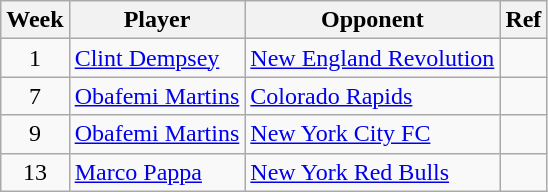<table class=wikitable>
<tr>
<th>Week</th>
<th>Player</th>
<th>Opponent</th>
<th>Ref</th>
</tr>
<tr>
<td align=center>1</td>
<td> <a href='#'>Clint Dempsey</a></td>
<td><a href='#'>New England Revolution</a></td>
<td></td>
</tr>
<tr>
<td align=center>7</td>
<td> <a href='#'>Obafemi Martins</a></td>
<td><a href='#'>Colorado Rapids</a></td>
<td></td>
</tr>
<tr>
<td align=center>9</td>
<td> <a href='#'>Obafemi Martins</a></td>
<td><a href='#'>New York City FC</a></td>
<td></td>
</tr>
<tr>
<td align=center>13</td>
<td> <a href='#'>Marco Pappa</a></td>
<td><a href='#'>New York Red Bulls</a></td>
<td></td>
</tr>
</table>
